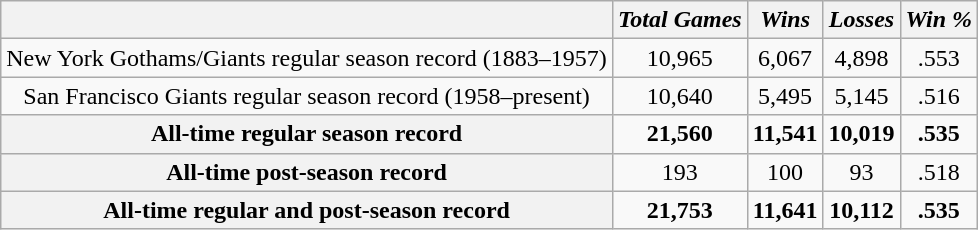<table class="wikitable" style="text-align:center">
<tr>
<th></th>
<th><em>Total Games</em></th>
<th><em>Wins</em></th>
<th><em>Losses</em></th>
<th><em>Win %</em></th>
</tr>
<tr>
<td>New York Gothams/Giants regular season record (1883–1957)</td>
<td>10,965</td>
<td>6,067</td>
<td>4,898</td>
<td>.553</td>
</tr>
<tr>
<td>San Francisco Giants regular season record (1958–present)</td>
<td>10,640</td>
<td>5,495</td>
<td>5,145</td>
<td>.516</td>
</tr>
<tr>
<th>All-time regular season record</th>
<td><strong>21,560</strong></td>
<td><strong>11,541</strong></td>
<td><strong>10,019</strong></td>
<td><strong>.535</strong></td>
</tr>
<tr>
<th>All-time post-season record</th>
<td>193</td>
<td>100</td>
<td>93</td>
<td>.518</td>
</tr>
<tr>
<th>All-time regular and post-season record</th>
<td><strong>21,753</strong></td>
<td><strong>11,641</strong></td>
<td><strong>10,112</strong></td>
<td><strong>.535</strong></td>
</tr>
</table>
